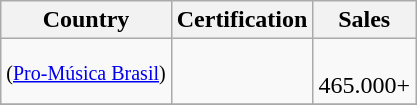<table class="wikitable">
<tr>
<th>Country</th>
<th>Certification</th>
<th>Sales</th>
</tr>
<tr>
<td> <small>(<a href='#'>Pro-Música Brasil</a>)</small></td>
<td align="center"><br></td>
<td><br>465.000+</td>
</tr>
<tr>
</tr>
</table>
